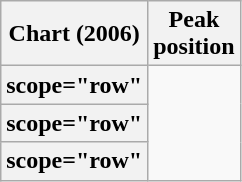<table class="wikitable sortable plainrowheaders">
<tr>
<th>Chart (2006)</th>
<th>Peak<br>position</th>
</tr>
<tr>
<th>scope="row" </th>
</tr>
<tr>
<th>scope="row" </th>
</tr>
<tr>
<th>scope="row" </th>
</tr>
</table>
